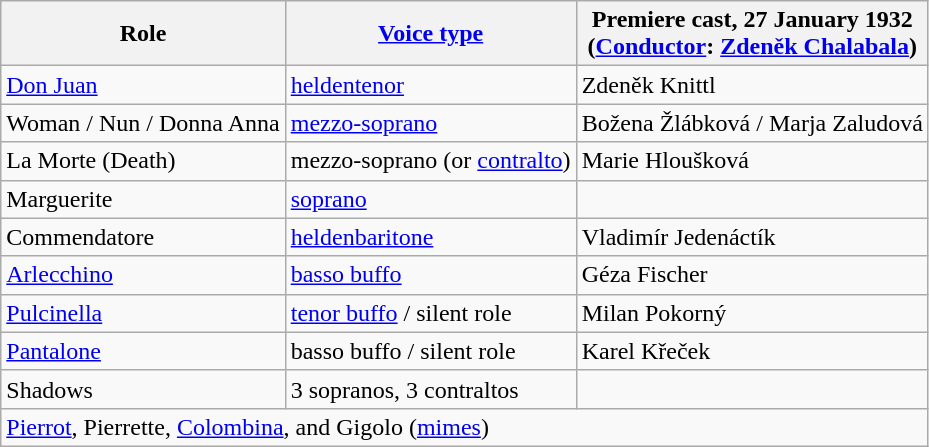<table class="wikitable">
<tr>
<th>Role</th>
<th><a href='#'>Voice type</a></th>
<th>Premiere cast, 27 January 1932<br>(<a href='#'>Conductor</a>: <a href='#'>Zdeněk Chalabala</a>)</th>
</tr>
<tr>
<td><a href='#'>Don Juan</a></td>
<td><a href='#'>heldentenor</a></td>
<td>Zdeněk Knittl</td>
</tr>
<tr>
<td>Woman / Nun / Donna Anna</td>
<td><a href='#'>mezzo-soprano</a></td>
<td>Božena Žlábková / Marja Zaludová</td>
</tr>
<tr>
<td>La Morte (Death)</td>
<td>mezzo-soprano (or <a href='#'>contralto</a>)</td>
<td>Marie Hloušková</td>
</tr>
<tr>
<td>Marguerite</td>
<td><a href='#'>soprano</a></td>
<td></td>
</tr>
<tr>
<td>Commendatore</td>
<td><a href='#'>heldenbaritone</a></td>
<td>Vladimír Jedenáctík</td>
</tr>
<tr>
<td><a href='#'>Arlecchino</a></td>
<td><a href='#'>basso buffo</a></td>
<td>Géza Fischer</td>
</tr>
<tr>
<td><a href='#'>Pulcinella</a></td>
<td><a href='#'>tenor buffo</a> / silent role</td>
<td>Milan Pokorný</td>
</tr>
<tr>
<td><a href='#'>Pantalone</a></td>
<td>basso buffo / silent role</td>
<td>Karel Křeček</td>
</tr>
<tr>
<td>Shadows</td>
<td>3 sopranos, 3 contraltos</td>
<td></td>
</tr>
<tr>
<td colspan="3"><a href='#'>Pierrot</a>, Pierrette, <a href='#'>Colombina</a>, and Gigolo (<a href='#'>mimes</a>)</td>
</tr>
</table>
